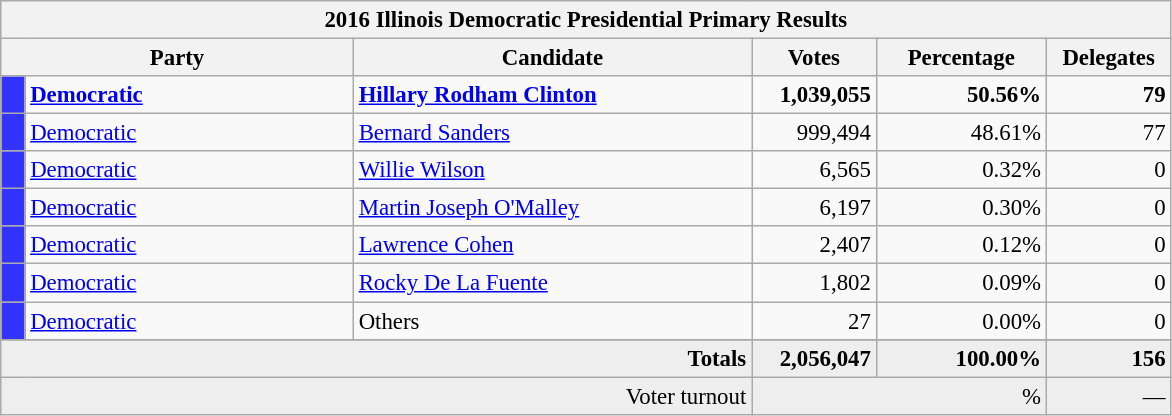<table class="wikitable" style="font-size:95%;">
<tr>
<th colspan="7">2016 Illinois Democratic Presidential Primary Results</th>
</tr>
<tr>
<th colspan="2" style="width: 15em">Party</th>
<th style="width: 17em">Candidate</th>
<th style="width: 5em">Votes</th>
<th style="width: 7em">Percentage</th>
<th style="width: 5em">Delegates</th>
</tr>
<tr>
<th style="background-color:#3333FF; width: 3px"></th>
<td style="width: 130px"><strong><a href='#'>Democratic</a></strong></td>
<td><strong><a href='#'>Hillary Rodham Clinton</a></strong></td>
<td align="right"><strong>1,039,055</strong></td>
<td align="right"><strong>50.56%</strong></td>
<td align="right"><strong>79</strong></td>
</tr>
<tr>
<th style="background-color:#3333FF; width: 3px"></th>
<td style="width: 130px"><a href='#'>Democratic</a></td>
<td><a href='#'>Bernard Sanders</a></td>
<td align="right">999,494</td>
<td align="right">48.61%</td>
<td align="right">77</td>
</tr>
<tr>
<th style="background-color:#3333FF; width: 3px"></th>
<td style="width: 130px"><a href='#'>Democratic</a></td>
<td><a href='#'>Willie Wilson</a></td>
<td align="right">6,565</td>
<td align="right">0.32%</td>
<td align="right">0</td>
</tr>
<tr>
<th style="background-color:#3333FF; width: 3px"></th>
<td style="width: 130px"><a href='#'>Democratic</a></td>
<td><a href='#'>Martin Joseph O'Malley</a></td>
<td align="right">6,197</td>
<td align="right">0.30%</td>
<td align="right">0</td>
</tr>
<tr>
<th style="background-color:#3333FF; width: 3px"></th>
<td style="width: 130px"><a href='#'>Democratic</a></td>
<td><a href='#'>Lawrence Cohen</a></td>
<td align="right">2,407</td>
<td align="right">0.12%</td>
<td align="right">0</td>
</tr>
<tr>
<th style="background-color:#3333FF; width: 3px"></th>
<td style="width: 130px"><a href='#'>Democratic</a></td>
<td><a href='#'>Rocky De La Fuente</a></td>
<td align="right">1,802</td>
<td align="right">0.09%</td>
<td align="right">0</td>
</tr>
<tr>
<th style="background-color:#3333FF; width: 3px"></th>
<td style="width: 130px"><a href='#'>Democratic</a></td>
<td>Others</td>
<td align="right">27</td>
<td align="right">0.00%</td>
<td align="right">0</td>
</tr>
<tr>
</tr>
<tr bgcolor="#EEEEEE">
<td colspan="3" align="right"><strong>Totals</strong></td>
<td align="right"><strong>2,056,047</strong></td>
<td align="right"><strong>100.00%</strong></td>
<td align="right"><strong>156</strong></td>
</tr>
<tr bgcolor="#EEEEEE">
<td colspan="3" align="right">Voter turnout</td>
<td colspan="2" align="right">%</td>
<td align="right">—</td>
</tr>
</table>
